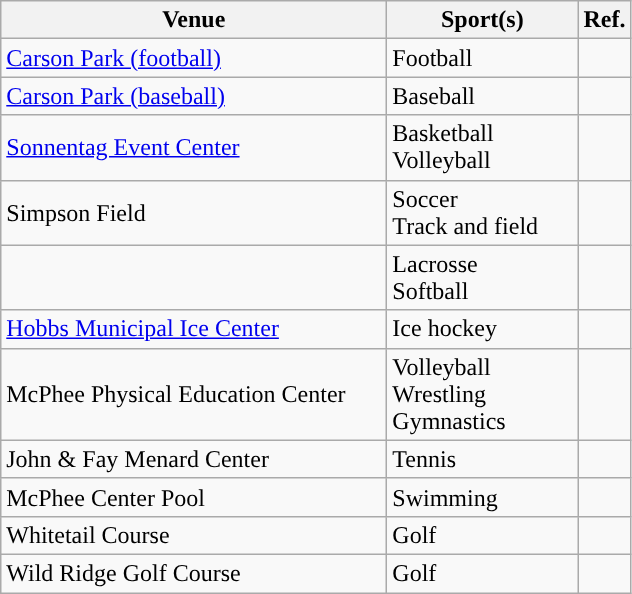<table class= wikitable>
<tr>
<th width=250px>Venue</th>
<th width=120px>Sport(s)</th>
<th width=px>Ref.</th>
</tr>
<tr>
<td><a href='#'>Carson Park (football)</a> </td>
<td>Football</td>
<td></td>
</tr>
<tr>
<td><a href='#'>Carson Park (baseball)</a> </td>
<td>Baseball</td>
<td></td>
</tr>
<tr>
<td><a href='#'>Sonnentag Event Center</a> </td>
<td>Basketball <br> Volleyball</td>
<td></td>
</tr>
<tr>
<td>Simpson Field</td>
<td>Soccer <br> Track and field</td>
<td></td>
</tr>
<tr>
<td Sonnentag Fieldhouse ></td>
<td>Lacrosse<br>Softball</td>
<td></td>
</tr>
<tr>
<td><a href='#'>Hobbs Municipal Ice Center</a> </td>
<td>Ice hockey</td>
<td></td>
</tr>
<tr>
<td>McPhee Physical Education Center</td>
<td>Volleyball <br> Wrestling <br> Gymnastics</td>
<td></td>
</tr>
<tr>
<td>John & Fay Menard Center</td>
<td>Tennis</td>
<td></td>
</tr>
<tr>
<td>McPhee Center Pool</td>
<td>Swimming</td>
<td></td>
</tr>
<tr>
<td>Whitetail Course </td>
<td>Golf</td>
<td></td>
</tr>
<tr>
<td>Wild Ridge Golf Course </td>
<td>Golf</td>
<td></td>
</tr>
</table>
